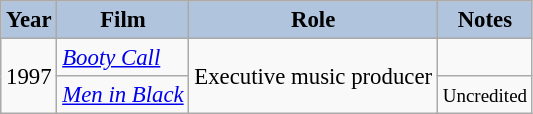<table class="wikitable" style="font-size:95%;">
<tr>
<th style="background:#B0C4DE;">Year</th>
<th style="background:#B0C4DE;">Film</th>
<th style="background:#B0C4DE;">Role</th>
<th style="background:#B0C4DE;">Notes</th>
</tr>
<tr>
<td rowspan=2>1997</td>
<td><em><a href='#'>Booty Call</a></em></td>
<td rowspan=2>Executive music producer</td>
<td></td>
</tr>
<tr>
<td><em><a href='#'>Men in Black</a></em></td>
<td><small>Uncredited</small></td>
</tr>
</table>
